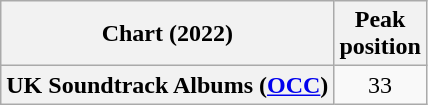<table class="wikitable sortable plainrowheaders" style="text-align:center">
<tr>
<th scope="col">Chart (2022)</th>
<th scope="col">Peak<br>position</th>
</tr>
<tr>
<th scope="row">UK Soundtrack Albums (<a href='#'>OCC</a>)</th>
<td>33</td>
</tr>
</table>
